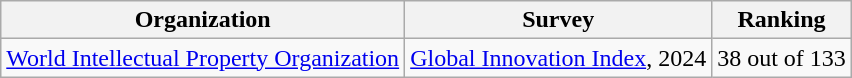<table class="wikitable">
<tr>
<th>Organization</th>
<th>Survey</th>
<th>Ranking</th>
</tr>
<tr>
<td><a href='#'>World Intellectual Property Organization</a></td>
<td><a href='#'>Global Innovation Index</a>, 2024</td>
<td>38 out of 133</td>
</tr>
</table>
